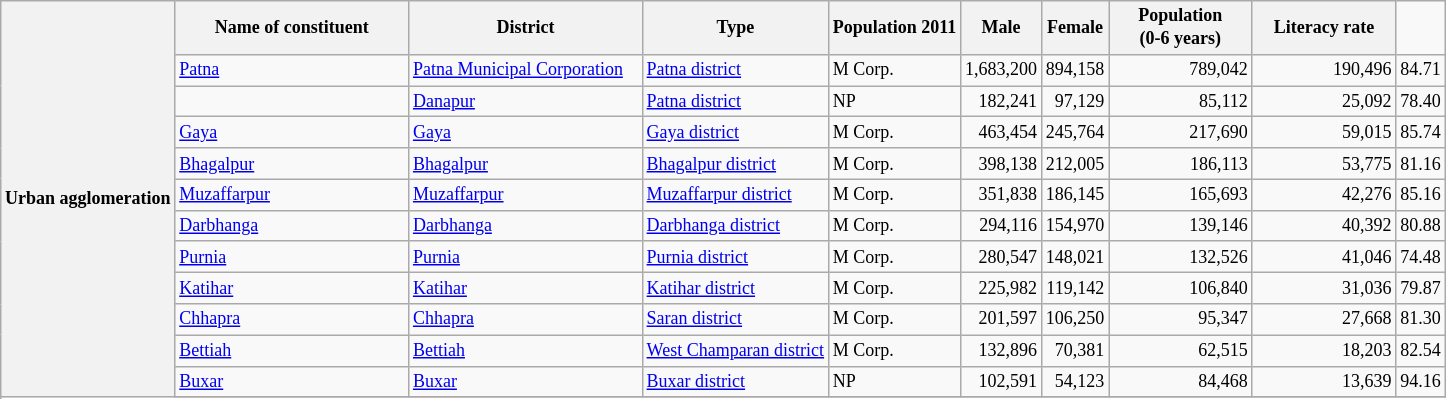<table class="sortable wikitable" style="text-align:center;font-size: 9pt">
<tr>
<th rowspan="150" rowspan="1">Urban agglomeration</th>
<th width="150" rowspan="1">Name of constituent</th>
<th width="150" rowspan="1">District</th>
<th rowspan="1">Type</th>
<th rowspan="1">Population 2011</th>
<th rowspan="1">Male</th>
<th rowspan="1">Female</th>
<th width="90" rowspan="1">Population<br> (0-6 years)</th>
<th width="90" rowspan="1">Literacy rate</th>
</tr>
<tr>
<td align="left"><a href='#'>Patna</a></td>
<td align="left"><a href='#'>Patna Municipal Corporation</a></td>
<td align="left"><a href='#'>Patna district</a></td>
<td align="left">M Corp.</td>
<td align="right">1,683,200</td>
<td align="right">894,158</td>
<td align="right">789,042</td>
<td align="right">190,496</td>
<td align="right">84.71</td>
</tr>
<tr>
<td align="left"></td>
<td align="left"><a href='#'>Danapur</a></td>
<td align="left"><a href='#'>Patna district</a></td>
<td align="left">NP</td>
<td align="right">182,241</td>
<td align="right">97,129</td>
<td align="right">85,112</td>
<td align="right">25,092</td>
<td align="right">78.40</td>
</tr>
<tr>
<td align="left"><a href='#'>Gaya</a></td>
<td align="left"><a href='#'>Gaya</a></td>
<td align="left"><a href='#'>Gaya district</a></td>
<td align="left">M Corp.</td>
<td align="right">463,454</td>
<td align="right">245,764</td>
<td align="right">217,690</td>
<td align="right">59,015</td>
<td align="right">85.74</td>
</tr>
<tr>
<td align="left"><a href='#'>Bhagalpur</a></td>
<td align="left"><a href='#'>Bhagalpur</a></td>
<td align="left"><a href='#'>Bhagalpur district</a></td>
<td align="left">M Corp.</td>
<td align="right">398,138</td>
<td align="right">212,005</td>
<td align="right">186,113</td>
<td align="right">53,775</td>
<td align="right">81.16</td>
</tr>
<tr>
<td align="left"><a href='#'>Muzaffarpur</a></td>
<td align="left"><a href='#'>Muzaffarpur</a></td>
<td align="left"><a href='#'>Muzaffarpur district</a></td>
<td align="left">M Corp.</td>
<td align="right">351,838</td>
<td align="right">186,145</td>
<td align="right">165,693</td>
<td align="right">42,276</td>
<td align="right">85.16</td>
</tr>
<tr>
<td align="left"><a href='#'>Darbhanga</a></td>
<td align="left"><a href='#'>Darbhanga</a></td>
<td align="left"><a href='#'>Darbhanga district</a></td>
<td align="left">M Corp.</td>
<td align="right">294,116</td>
<td align="right">154,970</td>
<td align="right">139,146</td>
<td align="right">40,392</td>
<td align="right">80.88</td>
</tr>
<tr>
<td align="left"><a href='#'>Purnia</a></td>
<td align="left"><a href='#'>Purnia</a></td>
<td align="left"><a href='#'>Purnia district</a></td>
<td align="left">M Corp.</td>
<td align="right">280,547</td>
<td align="right">148,021</td>
<td align="right">132,526</td>
<td align="right">41,046</td>
<td align="right">74.48</td>
</tr>
<tr>
<td align="left"><a href='#'>Katihar</a></td>
<td align="left"><a href='#'>Katihar</a></td>
<td align="left"><a href='#'>Katihar district</a></td>
<td align="left">M Corp.</td>
<td align="right">225,982</td>
<td align="right">119,142</td>
<td align="right">106,840</td>
<td align="right">31,036</td>
<td align="right">79.87</td>
</tr>
<tr>
<td align="left"><a href='#'>Chhapra</a></td>
<td align="left"><a href='#'>Chhapra</a></td>
<td align="left"><a href='#'>Saran district</a></td>
<td align="left">M Corp.</td>
<td align="right">201,597</td>
<td align="right">106,250</td>
<td align="right">95,347</td>
<td align="right">27,668</td>
<td align="right">81.30</td>
</tr>
<tr>
<td align="left"><a href='#'>Bettiah</a></td>
<td align="left"><a href='#'>Bettiah</a></td>
<td align="left"><a href='#'>West Champaran district</a></td>
<td align="left">M Corp.</td>
<td align="right">132,896</td>
<td align="right">70,381</td>
<td align="right">62,515</td>
<td align="right">18,203</td>
<td align="right">82.54</td>
</tr>
<tr>
<td align="left"><a href='#'>Buxar</a></td>
<td align="left"><a href='#'>Buxar</a></td>
<td align="left"><a href='#'>Buxar district</a></td>
<td align="left">NP</td>
<td align="right">102,591</td>
<td align="right">54,123</td>
<td align="right">84,468</td>
<td align="right">13,639</td>
<td align="right">94.16</td>
</tr>
<tr>
</tr>
</table>
